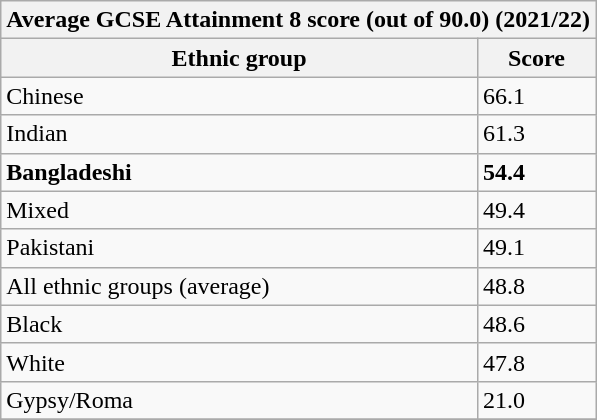<table class="wikitable sortable">
<tr>
<th colspan="3">Average GCSE Attainment 8 score (out of 90.0) (2021/22)</th>
</tr>
<tr>
<th>Ethnic group</th>
<th>Score</th>
</tr>
<tr>
<td>Chinese</td>
<td>66.1</td>
</tr>
<tr>
<td>Indian</td>
<td>61.3</td>
</tr>
<tr>
<td><strong>Bangladeshi</strong></td>
<td><strong>54.4</strong></td>
</tr>
<tr>
<td>Mixed</td>
<td>49.4</td>
</tr>
<tr>
<td>Pakistani</td>
<td>49.1</td>
</tr>
<tr>
<td>All ethnic groups (average)</td>
<td>48.8</td>
</tr>
<tr>
<td>Black</td>
<td>48.6</td>
</tr>
<tr>
<td>White</td>
<td>47.8</td>
</tr>
<tr>
<td>Gypsy/Roma</td>
<td>21.0</td>
</tr>
<tr>
</tr>
</table>
